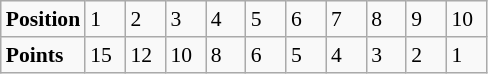<table class="wikitable" style="font-size: 90%;">
<tr>
<td><strong>Position</strong></td>
<td width=20>1</td>
<td width=20>2</td>
<td width=20>3</td>
<td width=20>4</td>
<td width=20>5</td>
<td width=20>6</td>
<td width=20>7</td>
<td width=20>8</td>
<td width=20>9</td>
<td width=20>10</td>
</tr>
<tr>
<td><strong>Points</strong></td>
<td>15</td>
<td>12</td>
<td>10</td>
<td>8</td>
<td>6</td>
<td>5</td>
<td>4</td>
<td>3</td>
<td>2</td>
<td>1</td>
</tr>
</table>
